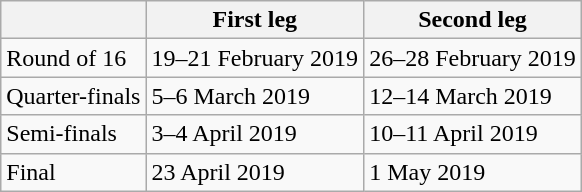<table class="wikitable">
<tr>
<th></th>
<th>First leg</th>
<th>Second leg</th>
</tr>
<tr>
<td>Round of 16</td>
<td>19–21 February 2019</td>
<td>26–28 February 2019</td>
</tr>
<tr>
<td>Quarter-finals</td>
<td>5–6 March 2019</td>
<td>12–14 March 2019</td>
</tr>
<tr>
<td>Semi-finals</td>
<td>3–4 April 2019</td>
<td>10–11 April 2019</td>
</tr>
<tr>
<td>Final</td>
<td>23 April 2019</td>
<td>1 May 2019</td>
</tr>
</table>
